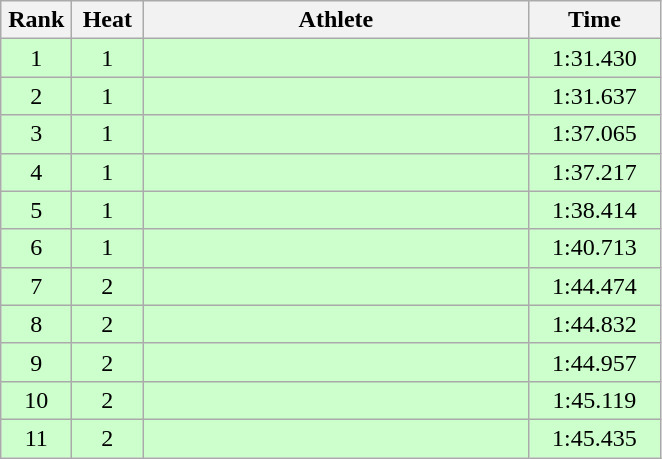<table class="wikitable" style="text-align:center">
<tr>
<th width=40>Rank</th>
<th width=40>Heat</th>
<th width=250>Athlete</th>
<th width=80>Time</th>
</tr>
<tr bgcolor="ccffcc">
<td>1</td>
<td>1</td>
<td align=left></td>
<td>1:31.430</td>
</tr>
<tr bgcolor="ccffcc">
<td>2</td>
<td>1</td>
<td align=left></td>
<td>1:31.637</td>
</tr>
<tr bgcolor="ccffcc">
<td>3</td>
<td>1</td>
<td align=left></td>
<td>1:37.065</td>
</tr>
<tr bgcolor="ccffcc">
<td>4</td>
<td>1</td>
<td align=left></td>
<td>1:37.217</td>
</tr>
<tr bgcolor="ccffcc">
<td>5</td>
<td>1</td>
<td align=left></td>
<td>1:38.414</td>
</tr>
<tr bgcolor="ccffcc">
<td>6</td>
<td>1</td>
<td align=left></td>
<td>1:40.713</td>
</tr>
<tr bgcolor="ccffcc">
<td>7</td>
<td>2</td>
<td align=left></td>
<td>1:44.474</td>
</tr>
<tr bgcolor="ccffcc">
<td>8</td>
<td>2</td>
<td align=left></td>
<td>1:44.832</td>
</tr>
<tr bgcolor="ccffcc">
<td>9</td>
<td>2</td>
<td align=left></td>
<td>1:44.957</td>
</tr>
<tr bgcolor="ccffcc">
<td>10</td>
<td>2</td>
<td align=left></td>
<td>1:45.119</td>
</tr>
<tr bgcolor="ccffcc">
<td>11</td>
<td>2</td>
<td align=left></td>
<td>1:45.435</td>
</tr>
</table>
